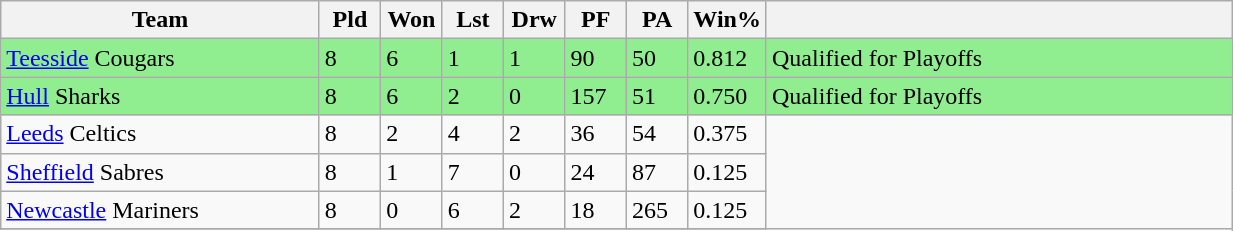<table class="wikitable" width=65%">
<tr>
<th width=26%>Team</th>
<th width=5%>Pld</th>
<th width=5%>Won</th>
<th width=5%>Lst</th>
<th width=5%>Drw</th>
<th width=5%>PF</th>
<th width=5%>PA</th>
<th width=6%>Win%</th>
<th width=38%></th>
</tr>
<tr style="background:lightgreen">
<td><a href='#'>Teesside</a> Cougars</td>
<td>8</td>
<td>6</td>
<td>1</td>
<td>1</td>
<td>90</td>
<td>50</td>
<td>0.812</td>
<td>Qualified for Playoffs</td>
</tr>
<tr style="background:lightgreen">
<td><a href='#'>Hull</a> Sharks</td>
<td>8</td>
<td>6</td>
<td>2</td>
<td>0</td>
<td>157</td>
<td>51</td>
<td>0.750</td>
<td>Qualified for Playoffs</td>
</tr>
<tr>
<td><a href='#'>Leeds</a> Celtics</td>
<td>8</td>
<td>2</td>
<td>4</td>
<td>2</td>
<td>36</td>
<td>54</td>
<td>0.375</td>
</tr>
<tr>
<td><a href='#'>Sheffield</a> Sabres</td>
<td>8</td>
<td>1</td>
<td>7</td>
<td>0</td>
<td>24</td>
<td>87</td>
<td>0.125</td>
</tr>
<tr>
<td><a href='#'>Newcastle</a> Mariners</td>
<td>8</td>
<td>0</td>
<td>6</td>
<td>2</td>
<td>18</td>
<td>265</td>
<td>0.125</td>
</tr>
<tr>
</tr>
</table>
